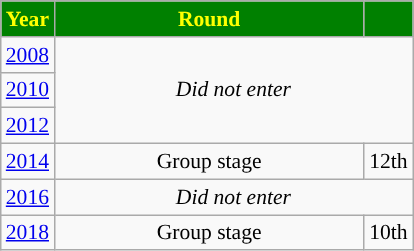<table class="wikitable" style="text-align: center; font-size:90%">
<tr style="color:yellow;">
<th style="background:green;">Year</th>
<th style="background:green; width:200px">Round</th>
<th style="background:green;"></th>
</tr>
<tr>
<td><a href='#'>2008</a></td>
<td colspan="2" rowspan="3"><em>Did not enter</em></td>
</tr>
<tr>
<td><a href='#'>2010</a></td>
</tr>
<tr>
<td><a href='#'>2012</a></td>
</tr>
<tr>
<td><a href='#'>2014</a></td>
<td>Group stage</td>
<td>12th</td>
</tr>
<tr>
<td><a href='#'>2016</a></td>
<td colspan="2"><em>Did not enter</em></td>
</tr>
<tr>
<td><a href='#'>2018</a></td>
<td>Group stage</td>
<td>10th</td>
</tr>
</table>
